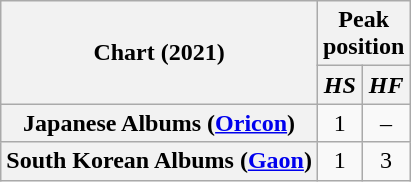<table class="wikitable sortable plainrowheaders" style="text-align:center">
<tr>
<th rowspan="2" scope="col">Chart (2021)</th>
<th colspan="2" scope="col">Peak<br>position</th>
</tr>
<tr>
<th><em>HS</em></th>
<th><em>HF</em></th>
</tr>
<tr>
<th scope="row">Japanese Albums (<a href='#'>Oricon</a>)</th>
<td>1</td>
<td>–</td>
</tr>
<tr>
<th scope="row">South Korean Albums (<a href='#'>Gaon</a>)</th>
<td>1</td>
<td>3</td>
</tr>
</table>
